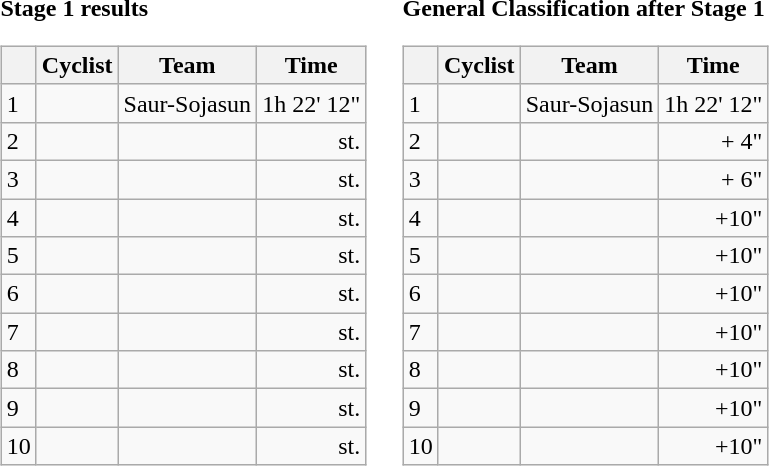<table>
<tr>
<td><strong>Stage 1 results</strong><br><table class="wikitable">
<tr>
<th></th>
<th>Cyclist</th>
<th>Team</th>
<th>Time</th>
</tr>
<tr>
<td>1</td>
<td></td>
<td>Saur-Sojasun</td>
<td align="right">1h 22' 12"</td>
</tr>
<tr>
<td>2</td>
<td></td>
<td></td>
<td align="right">st.</td>
</tr>
<tr>
<td>3</td>
<td></td>
<td></td>
<td align="right">st.</td>
</tr>
<tr>
<td>4</td>
<td></td>
<td></td>
<td align="right">st.</td>
</tr>
<tr>
<td>5</td>
<td></td>
<td></td>
<td align="right">st.</td>
</tr>
<tr>
<td>6</td>
<td></td>
<td></td>
<td align="right">st.</td>
</tr>
<tr>
<td>7</td>
<td></td>
<td></td>
<td align="right">st.</td>
</tr>
<tr>
<td>8</td>
<td></td>
<td></td>
<td align="right">st.</td>
</tr>
<tr>
<td>9</td>
<td></td>
<td></td>
<td align="right">st.</td>
</tr>
<tr>
<td>10</td>
<td></td>
<td></td>
<td align="right">st.</td>
</tr>
</table>
</td>
<td></td>
<td><strong>General Classification after Stage 1</strong><br><table class="wikitable">
<tr>
<th></th>
<th>Cyclist</th>
<th>Team</th>
<th>Time</th>
</tr>
<tr>
<td>1</td>
<td> </td>
<td>Saur-Sojasun</td>
<td align="right">1h 22' 12"</td>
</tr>
<tr>
<td>2</td>
<td></td>
<td></td>
<td align="right">+ 4"</td>
</tr>
<tr>
<td>3</td>
<td></td>
<td></td>
<td align="right">+ 6"</td>
</tr>
<tr>
<td>4</td>
<td></td>
<td></td>
<td align="right">+10"</td>
</tr>
<tr>
<td>5</td>
<td></td>
<td></td>
<td align="right">+10"</td>
</tr>
<tr>
<td>6</td>
<td></td>
<td></td>
<td align="right">+10"</td>
</tr>
<tr>
<td>7</td>
<td></td>
<td></td>
<td align="right">+10"</td>
</tr>
<tr>
<td>8</td>
<td></td>
<td></td>
<td align="right">+10"</td>
</tr>
<tr>
<td>9</td>
<td></td>
<td></td>
<td align="right">+10"</td>
</tr>
<tr>
<td>10</td>
<td></td>
<td></td>
<td align="right">+10"</td>
</tr>
</table>
</td>
</tr>
</table>
